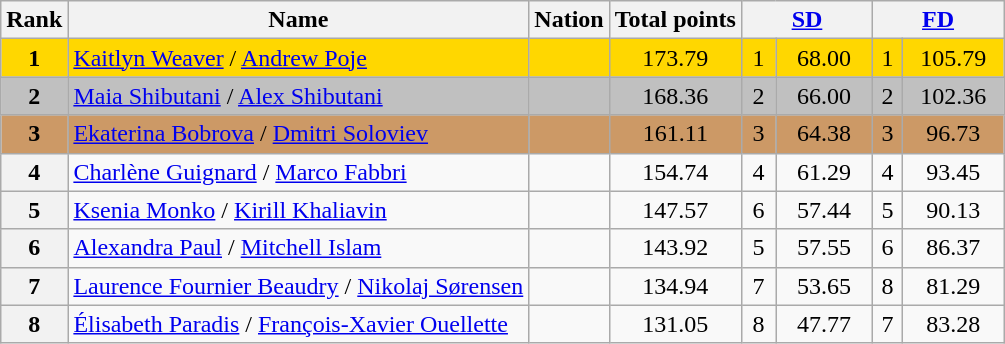<table class="wikitable sortable">
<tr>
<th>Rank</th>
<th>Name</th>
<th>Nation</th>
<th>Total points</th>
<th colspan="2" width="80px"><a href='#'>SD</a></th>
<th colspan="2" width="80px"><a href='#'>FD</a></th>
</tr>
<tr bgcolor="gold">
<td align="center"><strong>1</strong></td>
<td><a href='#'>Kaitlyn Weaver</a> / <a href='#'>Andrew Poje</a></td>
<td></td>
<td align="center">173.79</td>
<td align="center">1</td>
<td align="center">68.00</td>
<td align="center">1</td>
<td align="center">105.79</td>
</tr>
<tr bgcolor="silver">
<td align="center"><strong>2</strong></td>
<td><a href='#'>Maia Shibutani</a> / <a href='#'>Alex Shibutani</a></td>
<td></td>
<td align="center">168.36</td>
<td align="center">2</td>
<td align="center">66.00</td>
<td align="center">2</td>
<td align="center">102.36</td>
</tr>
<tr bgcolor="cc9966">
<td align="center"><strong>3</strong></td>
<td><a href='#'>Ekaterina Bobrova</a> / <a href='#'>Dmitri Soloviev</a></td>
<td></td>
<td align="center">161.11</td>
<td align="center">3</td>
<td align="center">64.38</td>
<td align="center">3</td>
<td align="center">96.73</td>
</tr>
<tr>
<th>4</th>
<td><a href='#'>Charlène Guignard</a> / <a href='#'>Marco Fabbri</a></td>
<td></td>
<td align="center">154.74</td>
<td align="center">4</td>
<td align="center">61.29</td>
<td align="center">4</td>
<td align="center">93.45</td>
</tr>
<tr>
<th>5</th>
<td><a href='#'>Ksenia Monko</a> / <a href='#'>Kirill Khaliavin</a></td>
<td></td>
<td align="center">147.57</td>
<td align="center">6</td>
<td align="center">57.44</td>
<td align="center">5</td>
<td align="center">90.13</td>
</tr>
<tr>
<th>6</th>
<td><a href='#'>Alexandra Paul</a> / <a href='#'>Mitchell Islam</a></td>
<td></td>
<td align="center">143.92</td>
<td align="center">5</td>
<td align="center">57.55</td>
<td align="center">6</td>
<td align="center">86.37</td>
</tr>
<tr>
<th>7</th>
<td><a href='#'>Laurence Fournier Beaudry</a> / <a href='#'>Nikolaj Sørensen</a></td>
<td></td>
<td align="center">134.94</td>
<td align="center">7</td>
<td align="center">53.65</td>
<td align="center">8</td>
<td align="center">81.29</td>
</tr>
<tr>
<th>8</th>
<td><a href='#'>Élisabeth Paradis</a> / <a href='#'>François-Xavier Ouellette</a></td>
<td></td>
<td align="center">131.05</td>
<td align="center">8</td>
<td align="center">47.77</td>
<td align="center">7</td>
<td align="center">83.28</td>
</tr>
</table>
